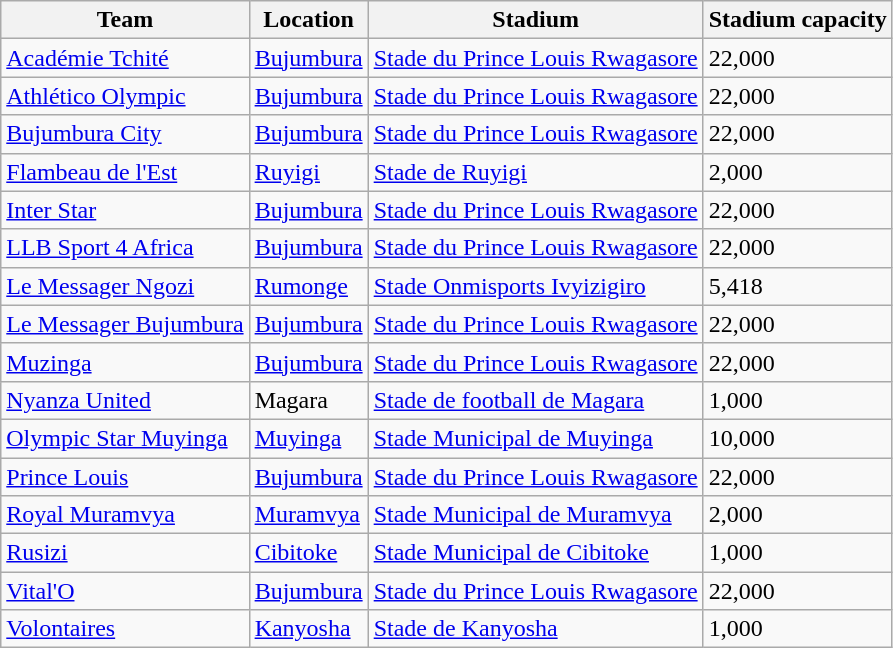<table class="wikitable sortable">
<tr>
<th>Team</th>
<th>Location</th>
<th>Stadium</th>
<th>Stadium capacity</th>
</tr>
<tr>
<td><a href='#'>Académie Tchité</a></td>
<td><a href='#'>Bujumbura</a></td>
<td><a href='#'>Stade du Prince Louis Rwagasore</a></td>
<td>22,000</td>
</tr>
<tr>
<td><a href='#'>Athlético Olympic</a></td>
<td><a href='#'>Bujumbura</a></td>
<td><a href='#'>Stade du Prince Louis Rwagasore</a></td>
<td>22,000</td>
</tr>
<tr>
<td><a href='#'>Bujumbura City</a></td>
<td><a href='#'>Bujumbura</a></td>
<td><a href='#'>Stade du Prince Louis Rwagasore</a></td>
<td>22,000</td>
</tr>
<tr>
<td><a href='#'>Flambeau de l'Est</a></td>
<td><a href='#'>Ruyigi</a></td>
<td><a href='#'>Stade de Ruyigi</a></td>
<td>2,000</td>
</tr>
<tr>
<td><a href='#'>Inter Star</a></td>
<td><a href='#'>Bujumbura</a></td>
<td><a href='#'>Stade du Prince Louis Rwagasore</a></td>
<td>22,000</td>
</tr>
<tr>
<td><a href='#'>LLB Sport 4 Africa</a></td>
<td><a href='#'>Bujumbura</a></td>
<td><a href='#'>Stade du Prince Louis Rwagasore</a></td>
<td>22,000</td>
</tr>
<tr>
<td><a href='#'>Le Messager Ngozi</a></td>
<td><a href='#'>Rumonge</a></td>
<td><a href='#'>Stade Onmisports Ivyizigiro</a></td>
<td>5,418</td>
</tr>
<tr>
<td><a href='#'>Le Messager Bujumbura</a></td>
<td><a href='#'>Bujumbura</a></td>
<td><a href='#'>Stade du Prince Louis Rwagasore</a></td>
<td>22,000</td>
</tr>
<tr>
<td><a href='#'>Muzinga</a></td>
<td><a href='#'>Bujumbura</a></td>
<td><a href='#'>Stade du Prince Louis Rwagasore</a></td>
<td>22,000</td>
</tr>
<tr>
<td><a href='#'>Nyanza United</a></td>
<td>Magara</td>
<td><a href='#'>Stade de football de Magara</a></td>
<td>1,000</td>
</tr>
<tr>
<td><a href='#'>Olympic Star Muyinga</a></td>
<td><a href='#'>Muyinga</a></td>
<td><a href='#'>Stade Municipal de Muyinga</a></td>
<td>10,000</td>
</tr>
<tr>
<td><a href='#'>Prince Louis</a></td>
<td><a href='#'>Bujumbura</a></td>
<td><a href='#'>Stade du Prince Louis Rwagasore</a></td>
<td>22,000</td>
</tr>
<tr>
<td><a href='#'>Royal Muramvya</a></td>
<td><a href='#'>Muramvya</a></td>
<td><a href='#'>Stade Municipal de Muramvya</a></td>
<td>2,000</td>
</tr>
<tr>
<td><a href='#'>Rusizi</a></td>
<td><a href='#'>Cibitoke</a></td>
<td><a href='#'>Stade Municipal de Cibitoke</a></td>
<td>1,000</td>
</tr>
<tr>
<td><a href='#'>Vital'O</a></td>
<td><a href='#'>Bujumbura</a></td>
<td><a href='#'>Stade du Prince Louis Rwagasore</a></td>
<td>22,000</td>
</tr>
<tr>
<td><a href='#'>Volontaires</a></td>
<td><a href='#'>Kanyosha</a></td>
<td><a href='#'>Stade de Kanyosha</a></td>
<td>1,000</td>
</tr>
</table>
